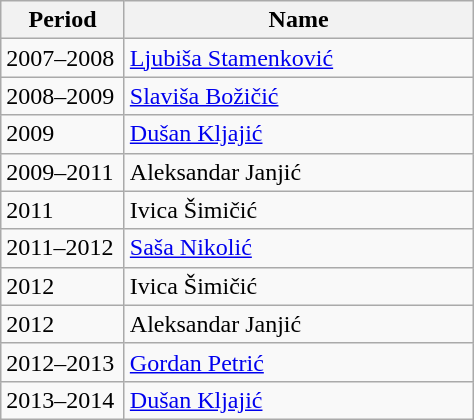<table class="wikitable">
<tr>
<th width="75">Period</th>
<th width="225">Name</th>
</tr>
<tr>
<td>2007–2008</td>
<td> <a href='#'>Ljubiša Stamenković</a></td>
</tr>
<tr>
<td>2008–2009</td>
<td> <a href='#'>Slaviša Božičić</a></td>
</tr>
<tr>
<td>2009</td>
<td> <a href='#'>Dušan Kljajić</a></td>
</tr>
<tr>
<td>2009–2011</td>
<td> Aleksandar Janjić</td>
</tr>
<tr>
<td>2011</td>
<td> Ivica Šimičić</td>
</tr>
<tr>
<td>2011–2012</td>
<td> <a href='#'>Saša Nikolić</a></td>
</tr>
<tr>
<td>2012</td>
<td> Ivica Šimičić</td>
</tr>
<tr>
<td>2012</td>
<td> Aleksandar Janjić</td>
</tr>
<tr>
<td>2012–2013</td>
<td> <a href='#'>Gordan Petrić</a></td>
</tr>
<tr>
<td>2013–2014</td>
<td> <a href='#'>Dušan Kljajić</a></td>
</tr>
</table>
